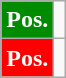<table class="wikitable">
<tr>
<td style="background:#008B00; color:white"><strong>Pos.</strong></td>
<td></td>
</tr>
<tr>
<td style="background:#ff0000; color:white;"><strong>Pos.</strong></td>
<td></td>
</tr>
</table>
